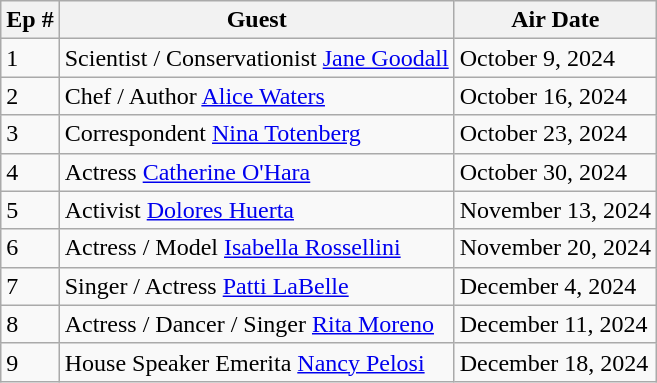<table class="wikitable">
<tr>
<th>Ep #</th>
<th>Guest</th>
<th>Air Date</th>
</tr>
<tr>
<td>1</td>
<td>Scientist / Conservationist <a href='#'>Jane Goodall</a></td>
<td>October 9, 2024</td>
</tr>
<tr>
<td>2</td>
<td>Chef / Author <a href='#'>Alice Waters</a></td>
<td>October 16, 2024</td>
</tr>
<tr>
<td>3</td>
<td>Correspondent <a href='#'>Nina Totenberg</a></td>
<td>October 23, 2024</td>
</tr>
<tr>
<td>4</td>
<td>Actress <a href='#'>Catherine O'Hara</a></td>
<td>October 30, 2024</td>
</tr>
<tr>
<td>5</td>
<td>Activist <a href='#'>Dolores Huerta</a></td>
<td>November 13, 2024</td>
</tr>
<tr>
<td>6</td>
<td>Actress / Model <a href='#'>Isabella Rossellini</a></td>
<td>November 20, 2024</td>
</tr>
<tr>
<td>7</td>
<td>Singer / Actress <a href='#'>Patti LaBelle</a></td>
<td>December 4, 2024</td>
</tr>
<tr>
<td>8</td>
<td>Actress / Dancer / Singer <a href='#'>Rita Moreno</a></td>
<td>December 11, 2024</td>
</tr>
<tr>
<td>9</td>
<td>House Speaker Emerita <a href='#'>Nancy Pelosi</a></td>
<td>December 18, 2024</td>
</tr>
</table>
